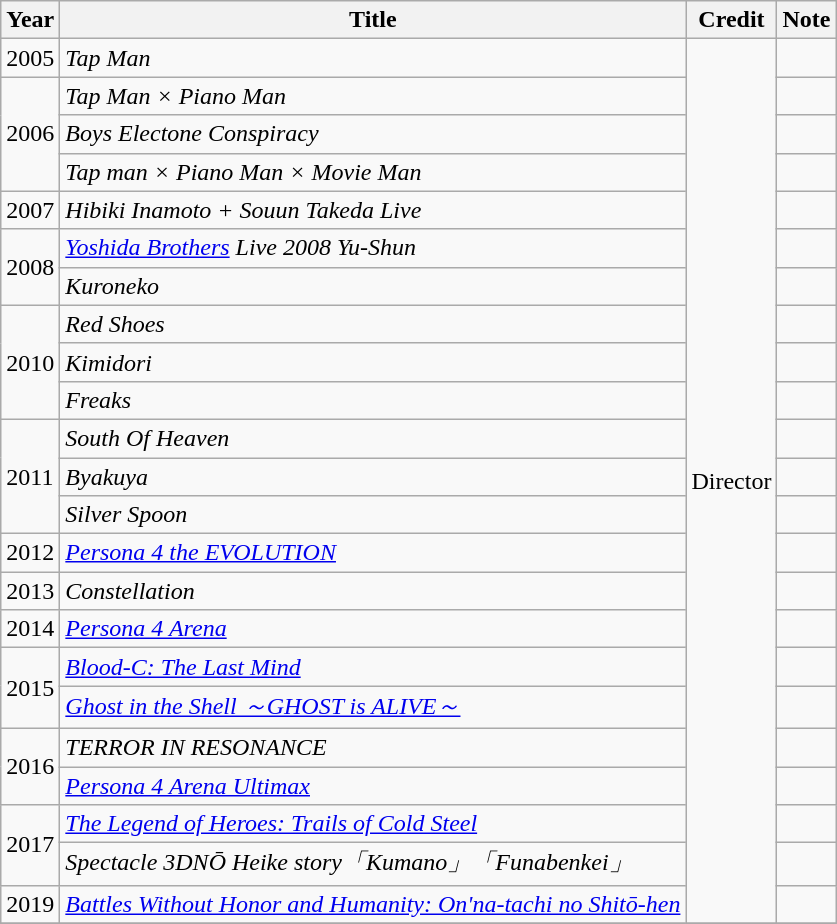<table class="wikitable">
<tr>
<th>Year</th>
<th>Title</th>
<th>Credit</th>
<th>Note</th>
</tr>
<tr>
<td>2005</td>
<td><em>Tap Man</em></td>
<td rowspan="23">Director</td>
<td></td>
</tr>
<tr>
<td rowspan="3">2006</td>
<td><em>Tap Man × Piano Man</em></td>
<td></td>
</tr>
<tr>
<td><em>Boys Electone Conspiracy</em></td>
<td></td>
</tr>
<tr>
<td><em>Tap man × Piano Man × Movie Man</em></td>
<td></td>
</tr>
<tr>
<td>2007</td>
<td><em>Hibiki Inamoto + Souun Takeda Live</em></td>
<td></td>
</tr>
<tr>
<td rowspan="2">2008</td>
<td><em><a href='#'>Yoshida Brothers</a> Live 2008 Yu-Shun</em></td>
<td></td>
</tr>
<tr>
<td><em>Kuroneko</em></td>
<td></td>
</tr>
<tr>
<td rowspan="3">2010</td>
<td><em>Red Shoes</em></td>
<td></td>
</tr>
<tr>
<td><em>Kimidori</em></td>
<td></td>
</tr>
<tr>
<td><em>Freaks</em></td>
<td></td>
</tr>
<tr>
<td rowspan="3">2011</td>
<td><em>South Of Heaven</em></td>
<td></td>
</tr>
<tr>
<td><em>Byakuya</em></td>
<td></td>
</tr>
<tr>
<td><em>Silver Spoon</em></td>
<td></td>
</tr>
<tr>
<td>2012</td>
<td><em><a href='#'>Persona 4 the EVOLUTION</a></em></td>
<td></td>
</tr>
<tr>
<td>2013</td>
<td><em>Constellation</em></td>
<td></td>
</tr>
<tr>
<td>2014</td>
<td><em><a href='#'>Persona 4 Arena</a></em></td>
<td></td>
</tr>
<tr>
<td rowspan="2">2015</td>
<td><em><a href='#'>Blood-C: The Last Mind</a></em></td>
<td></td>
</tr>
<tr>
<td><em><a href='#'>Ghost in the Shell ～GHOST is ALIVE～</a></em></td>
<td></td>
</tr>
<tr>
<td rowspan="2">2016</td>
<td><em>TERROR IN RESONANCE</em></td>
<td></td>
</tr>
<tr>
<td><em><a href='#'>Persona 4 Arena Ultimax</a></em></td>
<td></td>
</tr>
<tr>
<td rowspan="2">2017</td>
<td><em><a href='#'>The Legend of Heroes: Trails of Cold Steel</a></em></td>
<td></td>
</tr>
<tr>
<td><em>Spectacle 3DNŌ Heike story「Kumano」「Funabenkei」</em></td>
<td></td>
</tr>
<tr>
<td>2019</td>
<td><em><a href='#'>Battles Without Honor and Humanity: On'na-tachi no Shitō-hen</a></em></td>
<td></td>
</tr>
<tr>
</tr>
</table>
